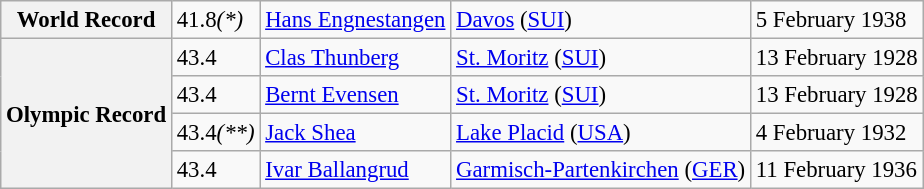<table class="wikitable" style="font-size:95%;">
<tr>
<th>World Record</th>
<td>41.8<em>(*)</em></td>
<td> <a href='#'>Hans Engnestangen</a></td>
<td><a href='#'>Davos</a> (<a href='#'>SUI</a>)</td>
<td>5 February 1938</td>
</tr>
<tr>
<th rowspan=4>Olympic Record</th>
<td>43.4</td>
<td> <a href='#'>Clas Thunberg</a></td>
<td><a href='#'>St. Moritz</a> (<a href='#'>SUI</a>)</td>
<td>13 February 1928</td>
</tr>
<tr>
<td>43.4</td>
<td> <a href='#'>Bernt Evensen</a></td>
<td><a href='#'>St. Moritz</a> (<a href='#'>SUI</a>)</td>
<td>13 February 1928</td>
</tr>
<tr>
<td>43.4<em>(**)</em></td>
<td> <a href='#'>Jack Shea</a></td>
<td><a href='#'>Lake Placid</a> (<a href='#'>USA</a>)</td>
<td>4 February 1932</td>
</tr>
<tr>
<td>43.4</td>
<td> <a href='#'>Ivar Ballangrud</a></td>
<td><a href='#'>Garmisch-Partenkirchen</a> (<a href='#'>GER</a>)</td>
<td>11 February 1936</td>
</tr>
</table>
